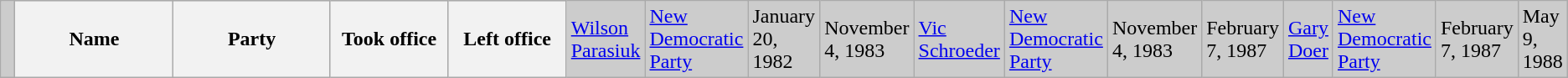<table class="wikitable">
<tr bgcolor="CCCCCC">
<td> </td>
<th width="30%"><strong>Name</strong></th>
<th width="30%"><strong>Party</strong></th>
<th width="20%"><strong>Took office</strong></th>
<th width="20%"><strong>Left office</strong><br></th>
<td><a href='#'>Wilson Parasiuk</a><br></td>
<td><a href='#'>New Democratic Party</a></td>
<td>January 20, 1982</td>
<td>November 4, 1983<br></td>
<td><a href='#'>Vic Schroeder</a><br></td>
<td><a href='#'>New Democratic Party</a></td>
<td>November 4, 1983</td>
<td>February 7, 1987<br></td>
<td><a href='#'>Gary Doer</a><br></td>
<td><a href='#'>New Democratic Party</a></td>
<td>February 7, 1987</td>
<td>May 9, 1988</td>
</tr>
</table>
